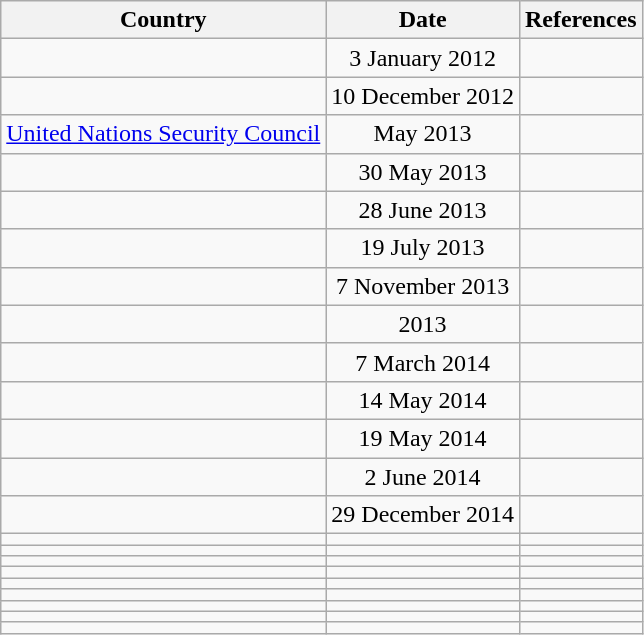<table class="wikitable" style="text-align:center">
<tr>
<th>Country</th>
<th>Date</th>
<th>References</th>
</tr>
<tr>
<td></td>
<td>3 January 2012</td>
<td></td>
</tr>
<tr>
<td></td>
<td>10 December 2012</td>
<td></td>
</tr>
<tr>
<td> <a href='#'>United Nations Security Council</a></td>
<td>May 2013</td>
<td></td>
</tr>
<tr>
<td></td>
<td>30 May 2013</td>
<td></td>
</tr>
<tr>
<td></td>
<td>28 June 2013</td>
<td></td>
</tr>
<tr>
<td></td>
<td>19 July 2013</td>
<td></td>
</tr>
<tr>
<td></td>
<td>7 November 2013</td>
<td></td>
</tr>
<tr>
<td></td>
<td>2013</td>
<td></td>
</tr>
<tr>
<td></td>
<td>7 March 2014</td>
<td></td>
</tr>
<tr>
<td></td>
<td>14 May 2014</td>
<td></td>
</tr>
<tr>
<td></td>
<td>19 May 2014</td>
<td></td>
</tr>
<tr>
<td></td>
<td>2 June 2014</td>
<td></td>
</tr>
<tr>
<td></td>
<td>29 December 2014</td>
<td></td>
</tr>
<tr>
<td></td>
<td></td>
<td></td>
</tr>
<tr>
<td></td>
<td></td>
<td></td>
</tr>
<tr>
<td></td>
<td></td>
<td></td>
</tr>
<tr>
<td></td>
<td></td>
<td></td>
</tr>
<tr>
<td></td>
<td></td>
<td></td>
</tr>
<tr>
<td></td>
<td></td>
<td></td>
</tr>
<tr>
<td></td>
<td></td>
<td></td>
</tr>
<tr>
<td></td>
<td></td>
<td></td>
</tr>
<tr>
<td></td>
<td></td>
<td></td>
</tr>
</table>
